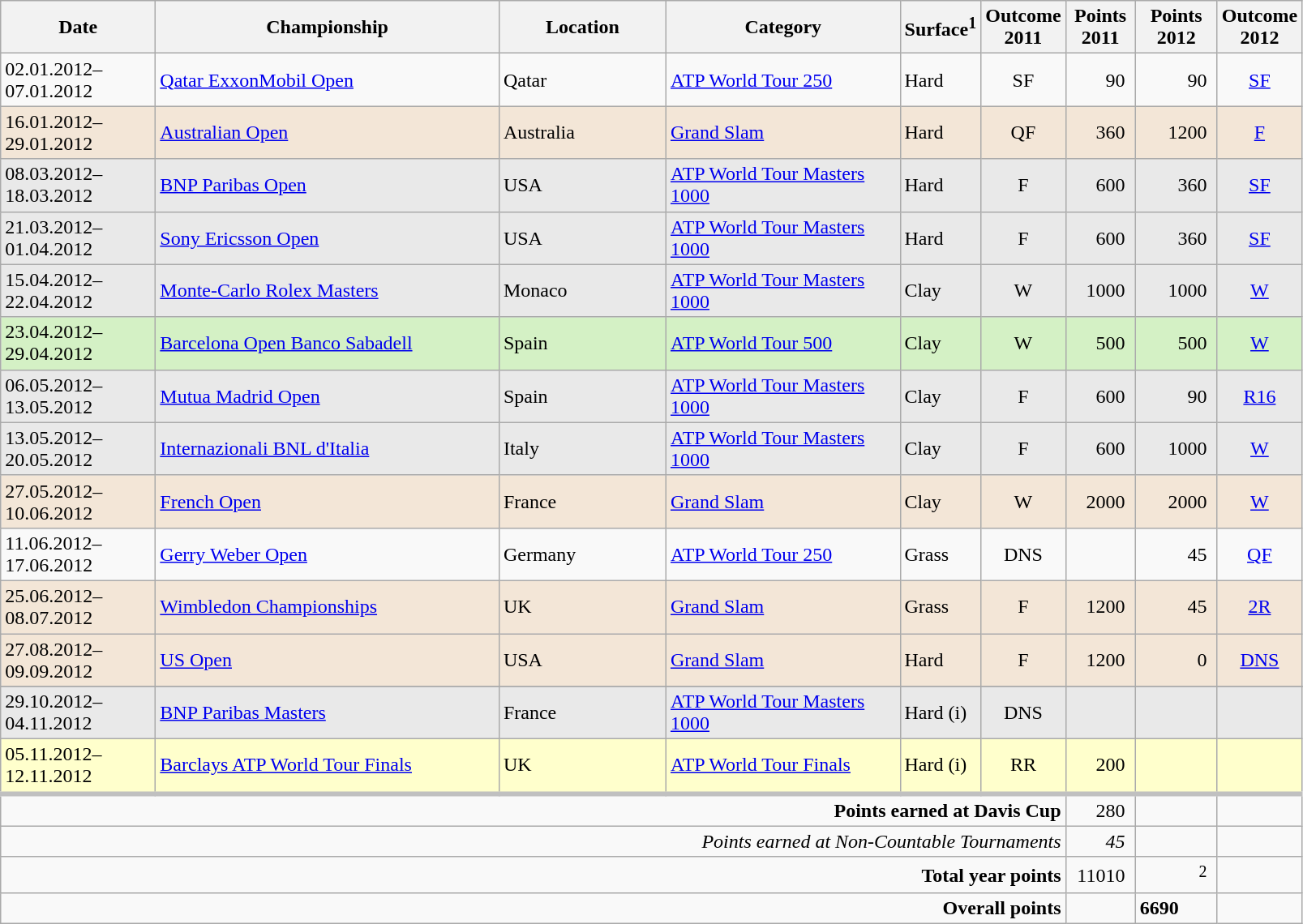<table class="wikitable">
<tr>
<th width=120>Date</th>
<th width=275>Championship</th>
<th width=130>Location</th>
<th width=185>Category</th>
<th width=50>Surface<sup>1</sup></th>
<th width=50>Outcome 2011</th>
<th width=50>Points 2011</th>
<th width=60>Points 2012</th>
<th width=50>Outcome 2012</th>
</tr>
<tr>
<td>02.01.2012–07.01.2012</td>
<td><a href='#'>Qatar ExxonMobil Open</a></td>
<td>Qatar</td>
<td><a href='#'>ATP World Tour 250</a></td>
<td>Hard</td>
<td style="text-align: center">SF</td>
<td style="padding-right: .5em; text-align: right">90</td>
<td style="padding-right: .5em; text-align: right">90</td>
<td style="text-align: center"><a href='#'>SF</a></td>
</tr>
<tr style="background: #f3e6d7">
<td>16.01.2012–29.01.2012</td>
<td><a href='#'>Australian Open</a></td>
<td>Australia</td>
<td><a href='#'>Grand Slam</a></td>
<td>Hard</td>
<td style="text-align: center">QF</td>
<td style="padding-right: .5em; text-align: right">360</td>
<td style="padding-right: .5em; text-align: right">1200</td>
<td style="background: #f3e6d7; text-align: center"><a href='#'>F</a></td>
</tr>
<tr style="background: #e9e9e9">
<td>08.03.2012–18.03.2012</td>
<td><a href='#'>BNP Paribas Open</a></td>
<td>USA</td>
<td><a href='#'>ATP World Tour Masters 1000</a></td>
<td>Hard</td>
<td style="text-align: center">F</td>
<td style="padding-right: .5em; text-align: right">600</td>
<td style="padding-right: .5em; text-align: right">360</td>
<td style="text-align: center"><a href='#'>SF</a></td>
</tr>
<tr style="background: #e9e9e9">
<td>21.03.2012–01.04.2012</td>
<td><a href='#'>Sony Ericsson Open</a></td>
<td>USA</td>
<td><a href='#'>ATP World Tour Masters 1000</a></td>
<td>Hard</td>
<td style="text-align: center">F</td>
<td style="padding-right: .5em; text-align: right">600</td>
<td style="padding-right: .5em; text-align: right">360</td>
<td style="text-align: center"><a href='#'>SF</a></td>
</tr>
<tr style="background: #e9e9e9">
<td>15.04.2012–22.04.2012</td>
<td><a href='#'>Monte-Carlo Rolex Masters</a></td>
<td>Monaco</td>
<td><a href='#'>ATP World Tour Masters 1000</a></td>
<td>Clay</td>
<td style="text-align: center">W</td>
<td style="padding-right: .5em; text-align: right">1000</td>
<td style="padding-right: .5em; text-align: right">1000</td>
<td style="text-align: center"><a href='#'>W</a></td>
</tr>
<tr style="background: #d4f1c5">
<td>23.04.2012–29.04.2012</td>
<td><a href='#'>Barcelona Open Banco Sabadell</a></td>
<td>Spain</td>
<td><a href='#'>ATP World Tour 500</a></td>
<td>Clay</td>
<td style="text-align: center">W</td>
<td style="padding-right: .5em; text-align: right">500</td>
<td style="padding-right: .5em; text-align: right">500</td>
<td style="text-align: center"><a href='#'>W</a></td>
</tr>
<tr style="background: #e9e9e9">
<td>06.05.2012–13.05.2012</td>
<td><a href='#'>Mutua Madrid Open</a></td>
<td>Spain</td>
<td><a href='#'>ATP World Tour Masters 1000</a></td>
<td>Clay</td>
<td style="text-align: center">F</td>
<td style="padding-right: .5em; text-align: right">600</td>
<td style="padding-right: .5em; text-align: right">90</td>
<td style="text-align: center"><a href='#'>R16</a></td>
</tr>
<tr style="background: #e9e9e9">
<td>13.05.2012–20.05.2012</td>
<td><a href='#'>Internazionali BNL d'Italia</a></td>
<td>Italy</td>
<td><a href='#'>ATP World Tour Masters 1000</a></td>
<td>Clay</td>
<td style="text-align: center">F</td>
<td style="padding-right: .5em; text-align: right">600</td>
<td style="padding-right: .5em; text-align: right">1000</td>
<td style="text-align: center"><a href='#'>W</a></td>
</tr>
<tr style="background: #f3e6d7">
<td>27.05.2012–10.06.2012</td>
<td><a href='#'>French Open</a></td>
<td>France</td>
<td><a href='#'>Grand Slam</a></td>
<td>Clay</td>
<td style="text-align: center">W</td>
<td style="padding-right: .5em; text-align: right">2000</td>
<td style="padding-right: .5em; text-align: right">2000</td>
<td style="background: #f3e6d7; text-align: center"><a href='#'>W</a></td>
</tr>
<tr>
<td>11.06.2012–17.06.2012</td>
<td><a href='#'>Gerry Weber Open</a></td>
<td>Germany</td>
<td><a href='#'>ATP World Tour 250</a></td>
<td>Grass</td>
<td style="text-align: center">DNS</td>
<td></td>
<td style="padding-right: .5em; text-align: right">45</td>
<td style="text-align: center"><a href='#'>QF</a></td>
</tr>
<tr style="background: #f3e6d7">
<td>25.06.2012–08.07.2012</td>
<td><a href='#'>Wimbledon Championships</a></td>
<td>UK</td>
<td><a href='#'>Grand Slam</a></td>
<td>Grass</td>
<td style="text-align: center">F</td>
<td style="padding-right: .5em; text-align: right">1200</td>
<td style="padding-right: .5em; text-align: right">45</td>
<td style="text-align: center"><a href='#'>2R</a></td>
</tr>
<tr style="background: #f3e6d7">
<td>27.08.2012–09.09.2012</td>
<td><a href='#'>US Open</a></td>
<td>USA</td>
<td><a href='#'>Grand Slam</a></td>
<td>Hard</td>
<td style="text-align: center">F</td>
<td style="padding-right: .5em; text-align: right">1200</td>
<td style="padding-right: .5em; text-align: right">0</td>
<td style="text-align: center"><a href='#'>DNS</a></td>
</tr>
<tr #f3e6d7>
</tr>
<tr style="background: #e9e9e9">
<td>29.10.2012–04.11.2012</td>
<td><a href='#'>BNP Paribas Masters</a></td>
<td>France</td>
<td><a href='#'>ATP World Tour Masters 1000</a></td>
<td>Hard (i)</td>
<td style="text-align: center">DNS</td>
<td></td>
<td></td>
<td style="background: #e9e9e9; text-align: center"></td>
</tr>
<tr style="background: #ffffcc">
<td>05.11.2012–12.11.2012</td>
<td><a href='#'>Barclays ATP World Tour Finals</a></td>
<td>UK</td>
<td><a href='#'>ATP World Tour Finals</a></td>
<td>Hard (i)</td>
<td style="text-align: center">RR</td>
<td style="padding-right: .5em; text-align: right">200</td>
<td style="padding-right: .5em; text-align: right"></td>
<td style="text-align: center"></td>
</tr>
<tr style="border-top:4px solid silver">
<td colspan=6 style="text-align: right"><strong>Points earned at Davis Cup</strong></td>
<td style="padding-right: .5em; text-align: right">280</td>
<td></td>
</tr>
<tr>
<td colspan=6 style="text-align: right"><em>Points earned at Non-Countable Tournaments</em></td>
<td style="padding-right: .5em; text-align: right"><em>45</em></td>
<td></td>
<td></td>
</tr>
<tr>
<td colspan=6 style="text-align: right"><strong>Total year points</strong></td>
<td style="padding-right: .5em; text-align: right">11010</td>
<td style="padding-right: .5em; text-align: right">  <sup>2</sup></td>
<td></td>
</tr>
<tr>
<td colspan=6 style="text-align: right"><strong>Overall points</strong></td>
<td></td>
<td style="padding-right: .5em text-align: right"><strong>6690</strong></td>
<td></td>
</tr>
</table>
